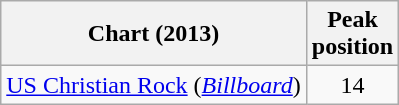<table class="wikitable sortable">
<tr>
<th>Chart (2013)</th>
<th>Peak<br>position</th>
</tr>
<tr>
<td><a href='#'>US Christian Rock</a> (<em><a href='#'>Billboard</a></em>)</td>
<td style="text-align:center;">14</td>
</tr>
</table>
